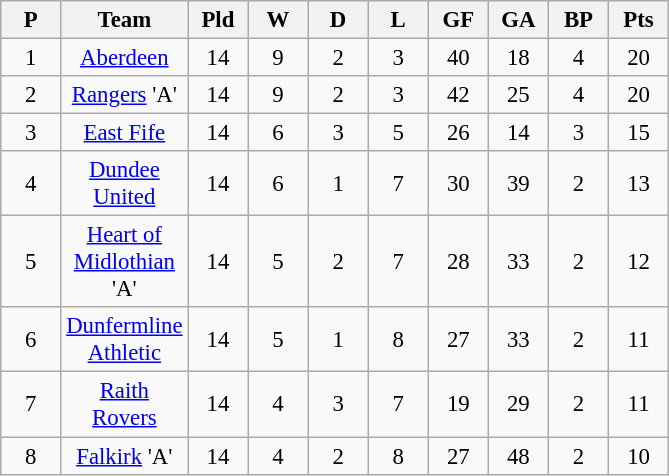<table class="wikitable" style="text-align:center; font-size:95%">
<tr>
<th width=33>P</th>
<th width=33>Team</th>
<th width=33>Pld</th>
<th width=33>W</th>
<th width=33>D</th>
<th width=33>L</th>
<th width=33>GF</th>
<th width=33>GA</th>
<th width=33>BP</th>
<th width=33>Pts</th>
</tr>
<tr>
<td>1</td>
<td><a href='#'>Aberdeen</a></td>
<td>14</td>
<td>9</td>
<td>2</td>
<td>3</td>
<td>40</td>
<td>18</td>
<td>4</td>
<td>20</td>
</tr>
<tr>
<td>2</td>
<td><a href='#'>Rangers</a> 'A'</td>
<td>14</td>
<td>9</td>
<td>2</td>
<td>3</td>
<td>42</td>
<td>25</td>
<td>4</td>
<td>20</td>
</tr>
<tr>
<td>3</td>
<td><a href='#'>East Fife</a></td>
<td>14</td>
<td>6</td>
<td>3</td>
<td>5</td>
<td>26</td>
<td>14</td>
<td>3</td>
<td>15</td>
</tr>
<tr>
<td>4</td>
<td><a href='#'>Dundee United</a></td>
<td>14</td>
<td>6</td>
<td>1</td>
<td>7</td>
<td>30</td>
<td>39</td>
<td>2</td>
<td>13</td>
</tr>
<tr>
<td>5</td>
<td><a href='#'>Heart of Midlothian</a> 'A'</td>
<td>14</td>
<td>5</td>
<td>2</td>
<td>7</td>
<td>28</td>
<td>33</td>
<td>2</td>
<td>12</td>
</tr>
<tr>
<td>6</td>
<td><a href='#'>Dunfermline Athletic</a></td>
<td>14</td>
<td>5</td>
<td>1</td>
<td>8</td>
<td>27</td>
<td>33</td>
<td>2</td>
<td>11</td>
</tr>
<tr>
<td>7</td>
<td><a href='#'>Raith Rovers</a></td>
<td>14</td>
<td>4</td>
<td>3</td>
<td>7</td>
<td>19</td>
<td>29</td>
<td>2</td>
<td>11</td>
</tr>
<tr>
<td>8</td>
<td><a href='#'>Falkirk</a> 'A'</td>
<td>14</td>
<td>4</td>
<td>2</td>
<td>8</td>
<td>27</td>
<td>48</td>
<td>2</td>
<td>10</td>
</tr>
</table>
